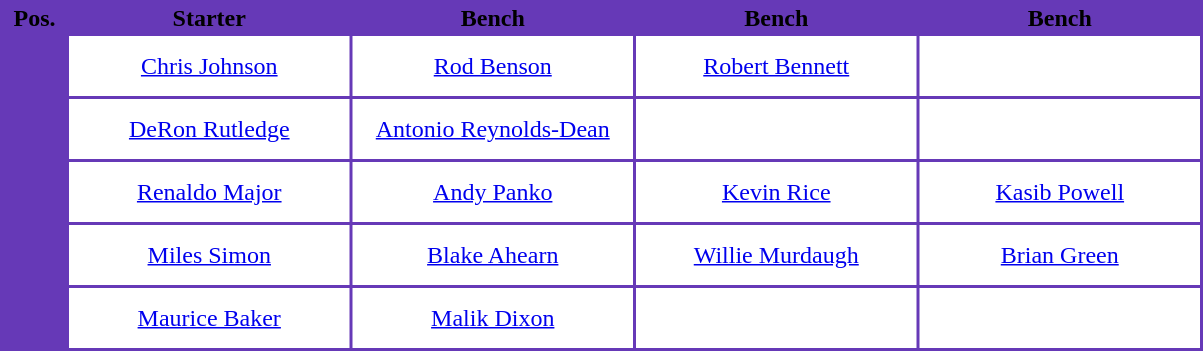<table style="text-align: center; background:#6639B7; color:#000000">
<tr>
<th width="40">Pos.</th>
<th width="185">Starter</th>
<th width="185">Bench</th>
<th width="185">Bench</th>
<th width="185">Bench</th>
</tr>
<tr style="height:40px; background:white; color:black">
<th style="background:#6639B7"></th>
<td><a href='#'>Chris Johnson</a></td>
<td><a href='#'>Rod Benson</a></td>
<td><a href='#'>Robert Bennett</a></td>
<td></td>
</tr>
<tr style="height:40px; background:white; color:black">
<th style="background:#6639B7"></th>
<td><a href='#'>DeRon Rutledge</a></td>
<td><a href='#'>Antonio Reynolds-Dean</a></td>
<td></td>
<td></td>
</tr>
<tr style="height:40px; background:white; color:black">
<th style="background:#6639B7"></th>
<td><a href='#'>Renaldo Major</a></td>
<td><a href='#'>Andy Panko</a></td>
<td><a href='#'>Kevin Rice</a></td>
<td><a href='#'>Kasib Powell</a></td>
</tr>
<tr style="height:40px; background:white; color:black">
<th style="background:#6639B7"></th>
<td><a href='#'>Miles Simon</a></td>
<td><a href='#'>Blake Ahearn</a></td>
<td><a href='#'>Willie Murdaugh</a></td>
<td><a href='#'>Brian Green</a></td>
</tr>
<tr style="height:40px; background:white; color:black">
<th style="background:#6639B7"></th>
<td><a href='#'>Maurice Baker</a></td>
<td><a href='#'>Malik Dixon</a></td>
<td></td>
<td></td>
</tr>
</table>
